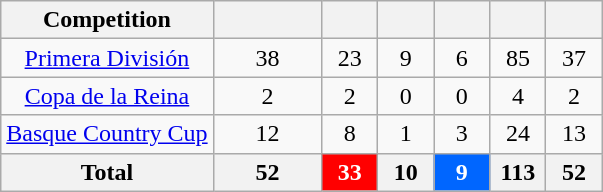<table class="wikitable sortable" style="text-align:center">
<tr>
<th>Competition</th>
<th width=65></th>
<th width=30></th>
<th width=30></th>
<th width=30></th>
<th width=30></th>
<th width=30></th>
</tr>
<tr>
<td><a href='#'>Primera División</a></td>
<td>38</td>
<td>23</td>
<td>9</td>
<td>6</td>
<td>85</td>
<td>37</td>
</tr>
<tr>
<td><a href='#'>Copa de la Reina</a></td>
<td>2</td>
<td>2</td>
<td>0</td>
<td>0</td>
<td>4</td>
<td>2</td>
</tr>
<tr>
<td><a href='#'>Basque Country Cup</a></td>
<td>12</td>
<td>8</td>
<td>1</td>
<td>3</td>
<td>24</td>
<td>13</td>
</tr>
<tr>
<th>Total</th>
<th>52</th>
<th style="text-align:center; color:#FFFFFF; background:#FF0000;">33</th>
<th>10</th>
<th style="text-align:center; color:#FFFFFF; background:#0066FF;">9</th>
<th>113</th>
<th>52</th>
</tr>
</table>
